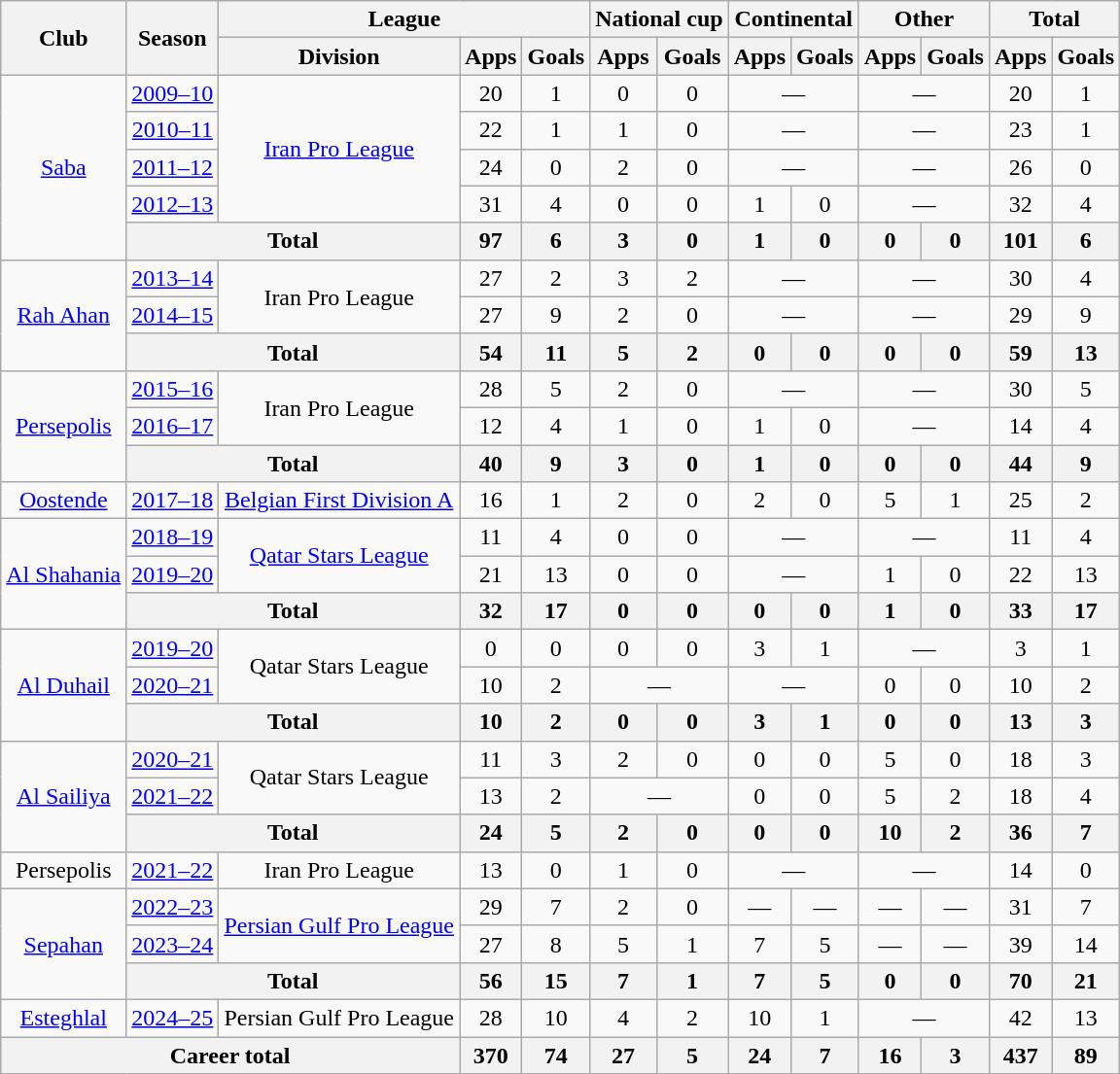<table class="wikitable" style="text-align:center">
<tr>
<th rowspan="2">Club</th>
<th rowspan="2">Season</th>
<th colspan="3">League</th>
<th colspan="2">National cup</th>
<th colspan="2">Continental</th>
<th colspan="2">Other</th>
<th colspan="2">Total</th>
</tr>
<tr>
<th>Division</th>
<th>Apps</th>
<th>Goals</th>
<th>Apps</th>
<th>Goals</th>
<th>Apps</th>
<th>Goals</th>
<th>Apps</th>
<th>Goals</th>
<th>Apps</th>
<th>Goals</th>
</tr>
<tr>
<td rowspan="5"><a href='#'>Saba</a></td>
<td><a href='#'>2009–10</a></td>
<td rowspan="4"><a href='#'>Iran Pro League</a></td>
<td>20</td>
<td>1</td>
<td>0</td>
<td>0</td>
<td colspan="2">—</td>
<td colspan="2">—</td>
<td>20</td>
<td>1</td>
</tr>
<tr>
<td><a href='#'>2010–11</a></td>
<td>22</td>
<td>1</td>
<td>1</td>
<td>0</td>
<td colspan="2">—</td>
<td colspan="2">—</td>
<td>23</td>
<td>1</td>
</tr>
<tr>
<td><a href='#'>2011–12</a></td>
<td>24</td>
<td>0</td>
<td>2</td>
<td>0</td>
<td colspan="2">—</td>
<td colspan="2">—</td>
<td>26</td>
<td>0</td>
</tr>
<tr>
<td><a href='#'>2012–13</a></td>
<td>31</td>
<td>4</td>
<td>0</td>
<td>0</td>
<td>1</td>
<td>0</td>
<td colspan="2">—</td>
<td>32</td>
<td>4</td>
</tr>
<tr>
<th colspan="2">Total</th>
<th>97</th>
<th>6</th>
<th>3</th>
<th>0</th>
<th>1</th>
<th>0</th>
<th>0</th>
<th>0</th>
<th>101</th>
<th>6</th>
</tr>
<tr>
<td rowspan="3"><a href='#'>Rah Ahan</a></td>
<td><a href='#'>2013–14</a></td>
<td rowspan="2">Iran Pro League</td>
<td>27</td>
<td>2</td>
<td>3</td>
<td>2</td>
<td colspan="2">—</td>
<td colspan="2">—</td>
<td>30</td>
<td>4</td>
</tr>
<tr>
<td><a href='#'>2014–15</a></td>
<td>27</td>
<td>9</td>
<td>2</td>
<td>0</td>
<td colspan="2">—</td>
<td colspan="2">—</td>
<td>29</td>
<td>9</td>
</tr>
<tr>
<th colspan="2">Total</th>
<th>54</th>
<th>11</th>
<th>5</th>
<th>2</th>
<th>0</th>
<th>0</th>
<th>0</th>
<th>0</th>
<th>59</th>
<th>13</th>
</tr>
<tr>
<td rowspan="3"><a href='#'>Persepolis</a></td>
<td><a href='#'>2015–16</a></td>
<td rowspan="2">Iran Pro League</td>
<td>28</td>
<td>5</td>
<td>2</td>
<td>0</td>
<td colspan="2">—</td>
<td colspan="2">—</td>
<td>30</td>
<td>5</td>
</tr>
<tr>
<td><a href='#'>2016–17</a></td>
<td>12</td>
<td>4</td>
<td>1</td>
<td>0</td>
<td>1</td>
<td>0</td>
<td colspan="2">—</td>
<td>14</td>
<td>4</td>
</tr>
<tr>
<th colspan="2">Total</th>
<th>40</th>
<th>9</th>
<th>3</th>
<th>0</th>
<th>1</th>
<th>0</th>
<th>0</th>
<th>0</th>
<th>44</th>
<th>9</th>
</tr>
<tr>
<td><a href='#'>Oostende</a></td>
<td><a href='#'>2017–18</a></td>
<td><a href='#'>Belgian First Division A</a></td>
<td>16</td>
<td>1</td>
<td>2</td>
<td>0</td>
<td>2</td>
<td>0</td>
<td>5</td>
<td>1</td>
<td>25</td>
<td>2</td>
</tr>
<tr>
<td rowspan="3"><a href='#'>Al Shahania</a></td>
<td><a href='#'>2018–19</a></td>
<td rowspan="2"><a href='#'>Qatar Stars League</a></td>
<td>11</td>
<td>4</td>
<td>0</td>
<td>0</td>
<td colspan="2">—</td>
<td colspan="2">—</td>
<td>11</td>
<td>4</td>
</tr>
<tr>
<td><a href='#'>2019–20</a></td>
<td>21</td>
<td>13</td>
<td>0</td>
<td>0</td>
<td colspan="2">—</td>
<td>1</td>
<td>0</td>
<td>22</td>
<td>13</td>
</tr>
<tr>
<th colspan="2">Total</th>
<th>32</th>
<th>17</th>
<th>0</th>
<th>0</th>
<th>0</th>
<th>0</th>
<th>1</th>
<th>0</th>
<th>33</th>
<th>17</th>
</tr>
<tr>
<td rowspan="3"><a href='#'>Al Duhail</a></td>
<td><a href='#'>2019–20</a></td>
<td rowspan="2">Qatar Stars League</td>
<td>0</td>
<td>0</td>
<td>0</td>
<td>0</td>
<td>3</td>
<td>1</td>
<td colspan="2">—</td>
<td>3</td>
<td>1</td>
</tr>
<tr>
<td><a href='#'>2020–21</a></td>
<td>10</td>
<td>2</td>
<td colspan="2">—</td>
<td colspan="2">—</td>
<td>0</td>
<td>0</td>
<td>10</td>
<td>2</td>
</tr>
<tr>
<th colspan="2">Total</th>
<th>10</th>
<th>2</th>
<th>0</th>
<th>0</th>
<th>3</th>
<th>1</th>
<th>0</th>
<th>0</th>
<th>13</th>
<th>3</th>
</tr>
<tr>
<td rowspan="3"><a href='#'>Al Sailiya</a></td>
<td><a href='#'>2020–21</a></td>
<td rowspan="2">Qatar Stars League</td>
<td>11</td>
<td>3</td>
<td>2</td>
<td>0</td>
<td>0</td>
<td>0</td>
<td>5</td>
<td>0</td>
<td>18</td>
<td>3</td>
</tr>
<tr>
<td><a href='#'>2021–22</a></td>
<td>13</td>
<td>2</td>
<td colspan="2">—</td>
<td>0</td>
<td>0</td>
<td>5</td>
<td>2</td>
<td>18</td>
<td>4</td>
</tr>
<tr>
<th colspan="2">Total</th>
<th>24</th>
<th>5</th>
<th>2</th>
<th>0</th>
<th>0</th>
<th>0</th>
<th>10</th>
<th>2</th>
<th>36</th>
<th>7</th>
</tr>
<tr>
<td>Persepolis</td>
<td><a href='#'>2021–22</a></td>
<td>Iran Pro League</td>
<td>13</td>
<td>0</td>
<td>1</td>
<td>0</td>
<td colspan="2">—</td>
<td colspan="2">—</td>
<td>14</td>
<td>0</td>
</tr>
<tr>
<td rowspan="3"><a href='#'>Sepahan</a></td>
<td><a href='#'>2022–23</a></td>
<td rowspan="2"><a href='#'>Persian Gulf Pro League</a></td>
<td>29</td>
<td>7</td>
<td>2</td>
<td>0</td>
<td>—</td>
<td>—</td>
<td>—</td>
<td>—</td>
<td>31</td>
<td>7</td>
</tr>
<tr>
<td><a href='#'>2023–24</a></td>
<td>27</td>
<td>8</td>
<td>5</td>
<td>1</td>
<td>7</td>
<td>5</td>
<td>—</td>
<td>—</td>
<td>39</td>
<td>14</td>
</tr>
<tr>
<th colspan="2">Total</th>
<th>56</th>
<th>15</th>
<th>7</th>
<th>1</th>
<th>7</th>
<th>5</th>
<th>0</th>
<th>0</th>
<th>70</th>
<th>21</th>
</tr>
<tr>
<td><a href='#'>Esteghlal</a></td>
<td><a href='#'>2024–25</a></td>
<td>Persian Gulf Pro League</td>
<td>28</td>
<td>10</td>
<td>4</td>
<td>2</td>
<td>10</td>
<td>1</td>
<td colspan="2">—</td>
<td>42</td>
<td>13</td>
</tr>
<tr>
<th colspan="3">Career total</th>
<th>370</th>
<th>74</th>
<th>27</th>
<th>5</th>
<th>24</th>
<th>7</th>
<th>16</th>
<th>3</th>
<th>437</th>
<th>89</th>
</tr>
</table>
